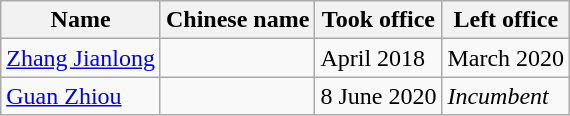<table class="wikitable">
<tr>
<th>Name</th>
<th>Chinese name</th>
<th>Took office</th>
<th>Left office</th>
</tr>
<tr>
<td><a href='#'>Zhang Jianlong</a></td>
<td></td>
<td>April 2018</td>
<td>March 2020</td>
</tr>
<tr>
<td><a href='#'>Guan Zhiou</a></td>
<td></td>
<td>8 June 2020</td>
<td><em>Incumbent</em></td>
</tr>
</table>
